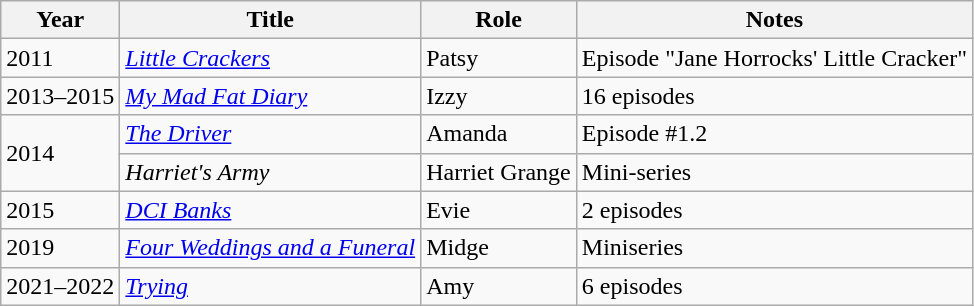<table class="wikitable sortable">
<tr>
<th>Year</th>
<th>Title</th>
<th>Role</th>
<th class="unsortable">Notes</th>
</tr>
<tr>
<td>2011</td>
<td><em><a href='#'>Little Crackers</a></em></td>
<td>Patsy</td>
<td>Episode "Jane Horrocks' Little Cracker"</td>
</tr>
<tr>
<td>2013–2015</td>
<td><em><a href='#'>My Mad Fat Diary</a></em></td>
<td>Izzy</td>
<td>16 episodes</td>
</tr>
<tr>
<td rowspan=2>2014</td>
<td><em><a href='#'>The Driver</a></em></td>
<td>Amanda</td>
<td>Episode #1.2</td>
</tr>
<tr>
<td><em>Harriet's Army</em></td>
<td>Harriet Grange</td>
<td>Mini-series</td>
</tr>
<tr>
<td>2015</td>
<td><em><a href='#'>DCI Banks</a></em></td>
<td>Evie</td>
<td>2 episodes</td>
</tr>
<tr>
<td>2019</td>
<td><em><a href='#'>Four Weddings and a Funeral</a></em></td>
<td>Midge</td>
<td>Miniseries</td>
</tr>
<tr>
<td>2021–2022</td>
<td><a href='#'><em>Trying</em></a></td>
<td>Amy</td>
<td>6 episodes</td>
</tr>
</table>
